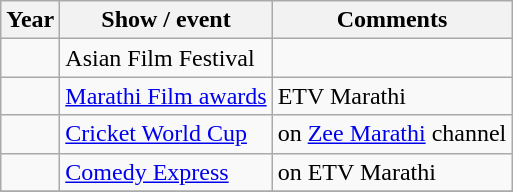<table class="wikitable sortable">
<tr>
<th>Year</th>
<th>Show / event</th>
<th>Comments</th>
</tr>
<tr>
<td></td>
<td>Asian Film Festival</td>
<td></td>
</tr>
<tr>
<td></td>
<td><a href='#'>Marathi Film awards</a></td>
<td>ETV Marathi</td>
</tr>
<tr>
<td></td>
<td><a href='#'>Cricket World Cup</a></td>
<td>on <a href='#'>Zee Marathi</a> channel</td>
</tr>
<tr>
<td></td>
<td><a href='#'>Comedy Express</a></td>
<td>on ETV Marathi </td>
</tr>
<tr>
</tr>
</table>
